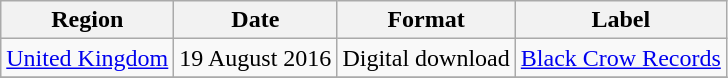<table class=wikitable>
<tr>
<th>Region</th>
<th>Date</th>
<th>Format</th>
<th>Label</th>
</tr>
<tr>
<td><a href='#'>United Kingdom</a></td>
<td>19 August 2016</td>
<td>Digital download</td>
<td><a href='#'>Black Crow Records</a></td>
</tr>
<tr>
</tr>
</table>
